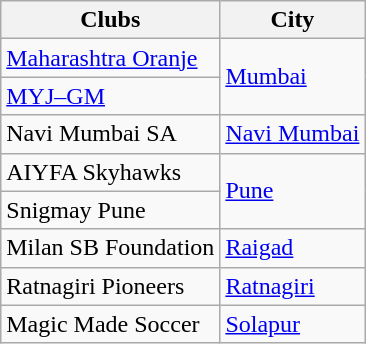<table class="wikitable">
<tr>
<th>Clubs</th>
<th>City</th>
</tr>
<tr>
<td><a href='#'>Maharashtra Oranje</a></td>
<td rowspan="2"><a href='#'>Mumbai</a></td>
</tr>
<tr>
<td><a href='#'>MYJ–GM</a></td>
</tr>
<tr>
<td>Navi Mumbai SA</td>
<td><a href='#'>Navi Mumbai</a></td>
</tr>
<tr>
<td>AIYFA Skyhawks</td>
<td rowspan="2"><a href='#'>Pune</a></td>
</tr>
<tr>
<td>Snigmay Pune</td>
</tr>
<tr>
<td>Milan SB Foundation</td>
<td><a href='#'>Raigad</a></td>
</tr>
<tr>
<td>Ratnagiri Pioneers</td>
<td><a href='#'>Ratnagiri</a></td>
</tr>
<tr>
<td>Magic Made Soccer</td>
<td><a href='#'>Solapur</a></td>
</tr>
</table>
